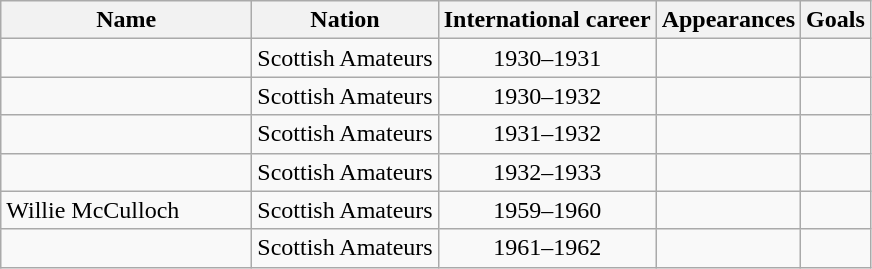<table class="wikitable sortable" style="text-align: center;">
<tr>
<th style="width:10em">Name</th>
<th>Nation</th>
<th>International career</th>
<th>Appearances</th>
<th>Goals</th>
</tr>
<tr>
<td align="left"></td>
<td align="left"> Scottish Amateurs</td>
<td>1930–1931</td>
<td></td>
<td></td>
</tr>
<tr>
<td align="left"></td>
<td align="left"> Scottish Amateurs</td>
<td>1930–1932</td>
<td></td>
<td></td>
</tr>
<tr>
<td align="left"></td>
<td align="left"> Scottish Amateurs</td>
<td>1931–1932</td>
<td></td>
<td></td>
</tr>
<tr>
<td align="left"></td>
<td align="left"> Scottish Amateurs</td>
<td>1932–1933</td>
<td></td>
<td></td>
</tr>
<tr>
<td align="left">Willie McCulloch</td>
<td align="left"> Scottish Amateurs</td>
<td>1959–1960</td>
<td></td>
<td></td>
</tr>
<tr>
<td align="left"></td>
<td align="left"> Scottish Amateurs</td>
<td>1961–1962</td>
<td></td>
<td></td>
</tr>
</table>
